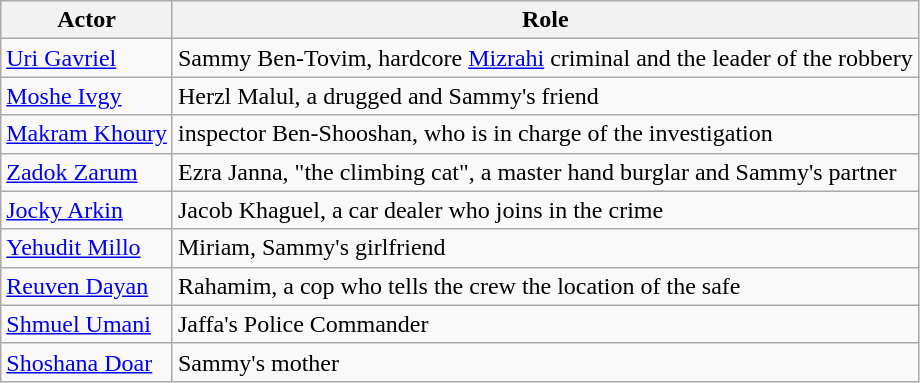<table class="wikitable sortable">
<tr>
<th>Actor</th>
<th>Role</th>
</tr>
<tr>
<td><a href='#'>Uri Gavriel</a></td>
<td>Sammy Ben-Tovim, hardcore <a href='#'>Mizrahi</a> criminal and the leader of the robbery</td>
</tr>
<tr>
<td><a href='#'>Moshe Ivgy</a></td>
<td>Herzl Malul, a drugged  and Sammy's friend</td>
</tr>
<tr>
<td><a href='#'>Makram Khoury</a></td>
<td>inspector Ben-Shooshan, who is in charge of the investigation</td>
</tr>
<tr>
<td><a href='#'>Zadok Zarum</a></td>
<td>Ezra Janna, "the climbing cat", a master hand burglar and Sammy's partner</td>
</tr>
<tr>
<td><a href='#'>Jocky Arkin</a></td>
<td>Jacob Khaguel, a car dealer who joins in the crime</td>
</tr>
<tr>
<td><a href='#'>Yehudit Millo</a></td>
<td>Miriam, Sammy's girlfriend</td>
</tr>
<tr>
<td><a href='#'>Reuven Dayan</a></td>
<td>Rahamim, a cop who tells the crew the location of the safe</td>
</tr>
<tr>
<td><a href='#'>Shmuel Umani</a></td>
<td>Jaffa's Police Commander</td>
</tr>
<tr>
<td><a href='#'>Shoshana Doar</a></td>
<td>Sammy's mother</td>
</tr>
</table>
